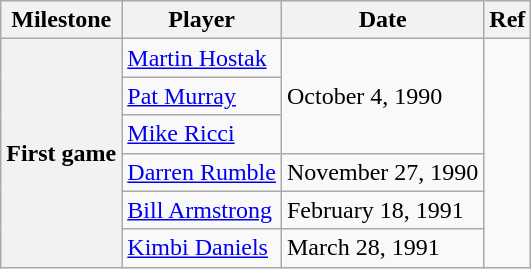<table class="wikitable">
<tr>
<th scope="col">Milestone</th>
<th scope="col">Player</th>
<th scope="col">Date</th>
<th scope="col">Ref</th>
</tr>
<tr>
<th rowspan=6>First game</th>
<td><a href='#'>Martin Hostak</a></td>
<td rowspan=3>October 4, 1990</td>
<td rowspan=6></td>
</tr>
<tr>
<td><a href='#'>Pat Murray</a></td>
</tr>
<tr>
<td><a href='#'>Mike Ricci</a></td>
</tr>
<tr>
<td><a href='#'>Darren Rumble</a></td>
<td>November 27, 1990</td>
</tr>
<tr>
<td><a href='#'>Bill Armstrong</a></td>
<td>February 18, 1991</td>
</tr>
<tr>
<td><a href='#'>Kimbi Daniels</a></td>
<td>March 28, 1991</td>
</tr>
</table>
